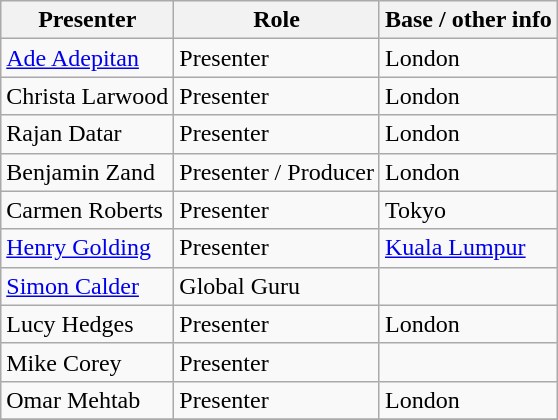<table class="wikitable">
<tr>
<th>Presenter</th>
<th>Role</th>
<th>Base / other info</th>
</tr>
<tr>
<td><a href='#'>Ade Adepitan</a></td>
<td>Presenter</td>
<td>London</td>
</tr>
<tr>
<td>Christa Larwood</td>
<td>Presenter</td>
<td>London</td>
</tr>
<tr>
<td>Rajan Datar</td>
<td>Presenter</td>
<td>London</td>
</tr>
<tr>
<td>Benjamin Zand</td>
<td>Presenter / Producer</td>
<td>London</td>
</tr>
<tr>
<td>Carmen Roberts</td>
<td>Presenter</td>
<td>Tokyo</td>
</tr>
<tr>
<td><a href='#'>Henry Golding</a></td>
<td>Presenter</td>
<td><a href='#'>Kuala Lumpur</a></td>
</tr>
<tr>
<td><a href='#'>Simon Calder</a></td>
<td>Global Guru</td>
<td></td>
</tr>
<tr>
<td>Lucy Hedges</td>
<td>Presenter</td>
<td>London</td>
</tr>
<tr>
<td>Mike Corey</td>
<td>Presenter</td>
<td></td>
</tr>
<tr>
<td>Omar Mehtab</td>
<td>Presenter</td>
<td>London</td>
</tr>
<tr>
</tr>
</table>
